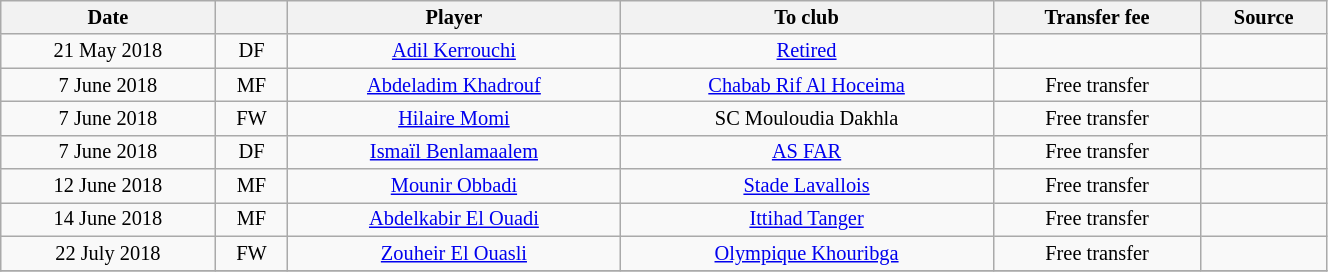<table class="wikitable sortable" style="width:70%; text-align:center; font-size:85%; text-align:centre;">
<tr>
<th>Date</th>
<th></th>
<th>Player</th>
<th>To club</th>
<th>Transfer fee</th>
<th>Source</th>
</tr>
<tr>
<td>21 May 2018</td>
<td>DF</td>
<td> <a href='#'>Adil Kerrouchi</a></td>
<td><a href='#'>Retired</a></td>
<td></td>
<td></td>
</tr>
<tr>
<td>7 June 2018</td>
<td>MF</td>
<td> <a href='#'>Abdeladim Khadrouf</a></td>
<td><a href='#'>Chabab Rif Al Hoceima</a></td>
<td>Free transfer</td>
<td></td>
</tr>
<tr>
<td>7 June 2018</td>
<td>FW</td>
<td> <a href='#'>Hilaire Momi</a></td>
<td>SC Mouloudia Dakhla</td>
<td>Free transfer</td>
<td></td>
</tr>
<tr>
<td>7 June 2018</td>
<td>DF</td>
<td> <a href='#'>Ismaïl Benlamaalem</a></td>
<td><a href='#'>AS FAR</a></td>
<td>Free transfer</td>
<td></td>
</tr>
<tr>
<td>12 June 2018</td>
<td>MF</td>
<td> <a href='#'>Mounir Obbadi</a></td>
<td> <a href='#'>Stade Lavallois</a></td>
<td>Free transfer</td>
<td></td>
</tr>
<tr>
<td>14 June 2018</td>
<td>MF</td>
<td> <a href='#'>Abdelkabir El Ouadi</a></td>
<td><a href='#'>Ittihad Tanger</a></td>
<td>Free transfer</td>
<td></td>
</tr>
<tr>
<td>22 July 2018</td>
<td>FW</td>
<td> <a href='#'>Zouheir El Ouasli</a></td>
<td><a href='#'>Olympique Khouribga</a></td>
<td>Free transfer</td>
<td></td>
</tr>
<tr>
</tr>
</table>
